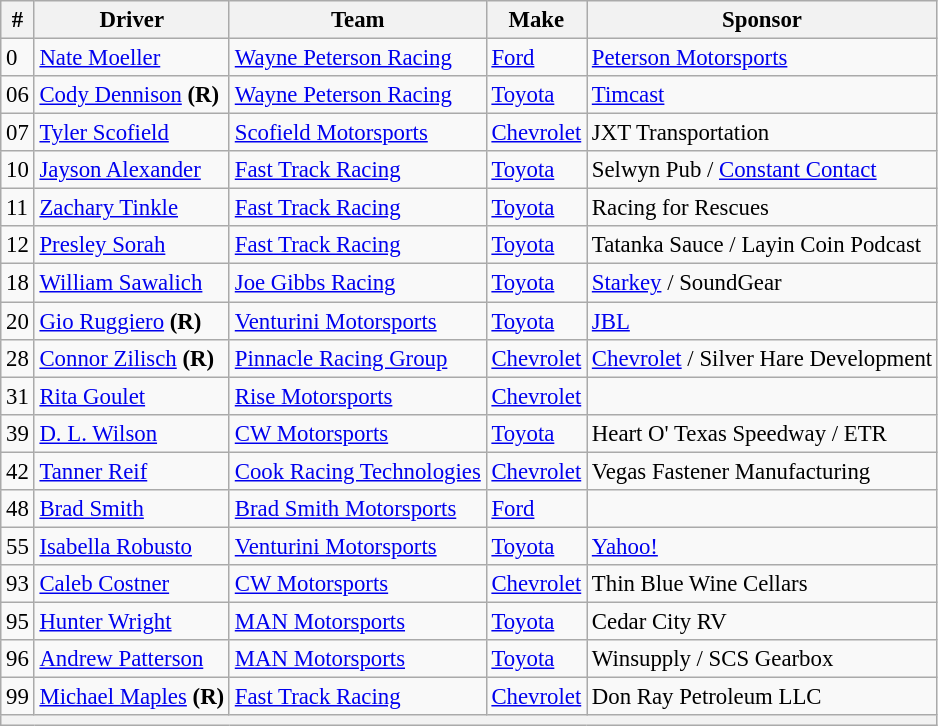<table class="wikitable" style="font-size: 95%;">
<tr>
<th>#</th>
<th>Driver</th>
<th>Team</th>
<th>Make</th>
<th>Sponsor</th>
</tr>
<tr>
<td>0</td>
<td><a href='#'>Nate Moeller</a></td>
<td><a href='#'>Wayne Peterson Racing</a></td>
<td><a href='#'>Ford</a></td>
<td><a href='#'>Peterson Motorsports</a></td>
</tr>
<tr>
<td>06</td>
<td><a href='#'>Cody Dennison</a> <strong>(R)</strong></td>
<td><a href='#'>Wayne Peterson Racing</a></td>
<td><a href='#'>Toyota</a></td>
<td><a href='#'>Timcast</a></td>
</tr>
<tr>
<td>07</td>
<td><a href='#'>Tyler Scofield</a></td>
<td><a href='#'>Scofield Motorsports</a></td>
<td><a href='#'>Chevrolet</a></td>
<td>JXT Transportation</td>
</tr>
<tr>
<td>10</td>
<td><a href='#'>Jayson Alexander</a></td>
<td><a href='#'>Fast Track Racing</a></td>
<td><a href='#'>Toyota</a></td>
<td>Selwyn Pub / <a href='#'>Constant Contact</a></td>
</tr>
<tr>
<td>11</td>
<td><a href='#'>Zachary Tinkle</a></td>
<td><a href='#'>Fast Track Racing</a></td>
<td><a href='#'>Toyota</a></td>
<td>Racing for Rescues</td>
</tr>
<tr>
<td>12</td>
<td><a href='#'>Presley Sorah</a></td>
<td><a href='#'>Fast Track Racing</a></td>
<td><a href='#'>Toyota</a></td>
<td>Tatanka Sauce / Layin Coin Podcast</td>
</tr>
<tr>
<td>18</td>
<td><a href='#'>William Sawalich</a></td>
<td><a href='#'>Joe Gibbs Racing</a></td>
<td><a href='#'>Toyota</a></td>
<td><a href='#'>Starkey</a> / SoundGear</td>
</tr>
<tr>
<td>20</td>
<td><a href='#'>Gio Ruggiero</a> <strong>(R)</strong></td>
<td><a href='#'>Venturini Motorsports</a></td>
<td><a href='#'>Toyota</a></td>
<td><a href='#'>JBL</a></td>
</tr>
<tr>
<td>28</td>
<td><a href='#'>Connor Zilisch</a> <strong>(R)</strong></td>
<td><a href='#'>Pinnacle Racing Group</a></td>
<td><a href='#'>Chevrolet</a></td>
<td nowrap><a href='#'>Chevrolet</a> / Silver Hare Development</td>
</tr>
<tr>
<td>31</td>
<td><a href='#'>Rita Goulet</a></td>
<td><a href='#'>Rise Motorsports</a></td>
<td><a href='#'>Chevrolet</a></td>
<td></td>
</tr>
<tr>
<td>39</td>
<td><a href='#'>D. L. Wilson</a></td>
<td><a href='#'>CW Motorsports</a></td>
<td><a href='#'>Toyota</a></td>
<td>Heart O' Texas Speedway / ETR</td>
</tr>
<tr>
<td>42</td>
<td><a href='#'>Tanner Reif</a></td>
<td nowrap><a href='#'>Cook Racing Technologies</a></td>
<td><a href='#'>Chevrolet</a></td>
<td>Vegas Fastener Manufacturing</td>
</tr>
<tr>
<td>48</td>
<td><a href='#'>Brad Smith</a></td>
<td><a href='#'>Brad Smith Motorsports</a></td>
<td><a href='#'>Ford</a></td>
<td></td>
</tr>
<tr>
<td>55</td>
<td><a href='#'>Isabella Robusto</a></td>
<td><a href='#'>Venturini Motorsports</a></td>
<td><a href='#'>Toyota</a></td>
<td><a href='#'>Yahoo!</a></td>
</tr>
<tr>
<td>93</td>
<td><a href='#'>Caleb Costner</a></td>
<td><a href='#'>CW Motorsports</a></td>
<td><a href='#'>Chevrolet</a></td>
<td>Thin Blue Wine Cellars</td>
</tr>
<tr>
<td>95</td>
<td nowrap=""><a href='#'>Hunter Wright</a></td>
<td><a href='#'>MAN Motorsports</a></td>
<td><a href='#'>Toyota</a></td>
<td>Cedar City RV</td>
</tr>
<tr>
<td>96</td>
<td><a href='#'>Andrew Patterson</a></td>
<td><a href='#'>MAN Motorsports</a></td>
<td><a href='#'>Toyota</a></td>
<td>Winsupply / SCS Gearbox</td>
</tr>
<tr>
<td>99</td>
<td nowrap=""><a href='#'>Michael Maples</a> <strong>(R)</strong></td>
<td><a href='#'>Fast Track Racing</a></td>
<td><a href='#'>Chevrolet</a></td>
<td>Don Ray Petroleum LLC</td>
</tr>
<tr>
<th colspan="5"></th>
</tr>
</table>
